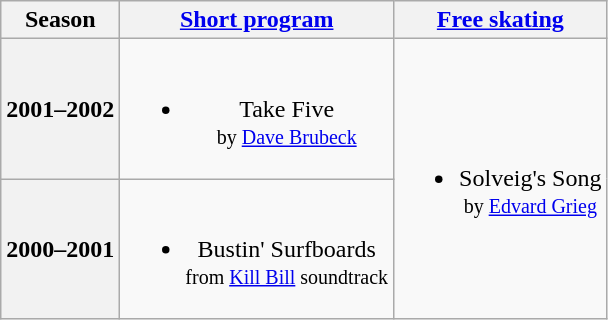<table class=wikitable style=text-align:center>
<tr>
<th>Season</th>
<th><a href='#'>Short program</a></th>
<th><a href='#'>Free skating</a></th>
</tr>
<tr>
<th>2001–2002 <br></th>
<td><br><ul><li>Take Five  <br><small> by <a href='#'>Dave Brubeck</a> </small></li></ul></td>
<td rowspan=2><br><ul><li>Solveig's Song <br><small> by <a href='#'>Edvard Grieg</a> </small></li></ul></td>
</tr>
<tr>
<th>2000–2001 <br></th>
<td><br><ul><li>Bustin' Surfboards <br><small> from <a href='#'>Kill Bill</a> soundtrack </small></li></ul></td>
</tr>
</table>
